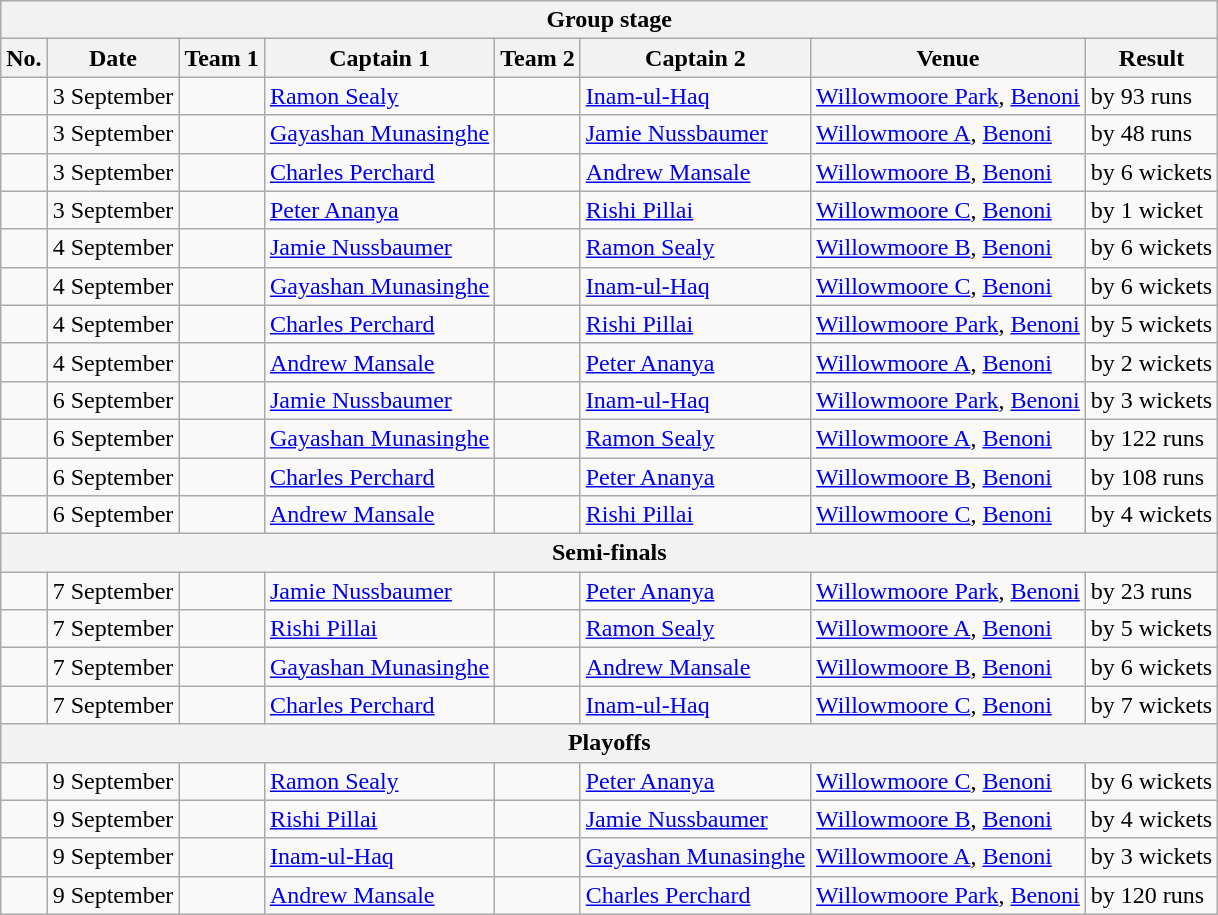<table class="wikitable">
<tr>
<th colspan="8">Group stage</th>
</tr>
<tr>
<th>No.</th>
<th>Date</th>
<th>Team 1</th>
<th>Captain 1</th>
<th>Team 2</th>
<th>Captain 2</th>
<th>Venue</th>
<th>Result</th>
</tr>
<tr>
<td></td>
<td>3 September</td>
<td></td>
<td><a href='#'>Ramon Sealy</a></td>
<td></td>
<td><a href='#'>Inam-ul-Haq</a></td>
<td><a href='#'>Willowmoore Park</a>, <a href='#'>Benoni</a></td>
<td> by 93 runs</td>
</tr>
<tr>
<td></td>
<td>3 September</td>
<td></td>
<td><a href='#'>Gayashan Munasinghe</a></td>
<td></td>
<td><a href='#'>Jamie Nussbaumer</a></td>
<td><a href='#'>Willowmoore A</a>, <a href='#'>Benoni</a></td>
<td> by 48 runs</td>
</tr>
<tr>
<td></td>
<td>3 September</td>
<td></td>
<td><a href='#'>Charles Perchard</a></td>
<td></td>
<td><a href='#'>Andrew Mansale</a></td>
<td><a href='#'>Willowmoore B</a>, <a href='#'>Benoni</a></td>
<td> by 6 wickets</td>
</tr>
<tr>
<td></td>
<td>3 September</td>
<td></td>
<td><a href='#'>Peter Ananya</a></td>
<td></td>
<td><a href='#'>Rishi Pillai</a></td>
<td><a href='#'>Willowmoore C</a>, <a href='#'>Benoni</a></td>
<td> by 1 wicket</td>
</tr>
<tr>
<td></td>
<td>4 September</td>
<td></td>
<td><a href='#'>Jamie Nussbaumer</a></td>
<td></td>
<td><a href='#'>Ramon Sealy</a></td>
<td><a href='#'>Willowmoore B</a>, <a href='#'>Benoni</a></td>
<td> by 6 wickets</td>
</tr>
<tr>
<td></td>
<td>4 September</td>
<td></td>
<td><a href='#'>Gayashan Munasinghe</a></td>
<td></td>
<td><a href='#'>Inam-ul-Haq</a></td>
<td><a href='#'>Willowmoore C</a>, <a href='#'>Benoni</a></td>
<td> by 6 wickets</td>
</tr>
<tr>
<td></td>
<td>4 September</td>
<td></td>
<td><a href='#'>Charles Perchard</a></td>
<td></td>
<td><a href='#'>Rishi Pillai</a></td>
<td><a href='#'>Willowmoore Park</a>, <a href='#'>Benoni</a></td>
<td> by 5 wickets</td>
</tr>
<tr>
<td></td>
<td>4 September</td>
<td></td>
<td><a href='#'>Andrew Mansale</a></td>
<td></td>
<td><a href='#'>Peter Ananya</a></td>
<td><a href='#'>Willowmoore A</a>, <a href='#'>Benoni</a></td>
<td> by 2 wickets</td>
</tr>
<tr>
<td></td>
<td>6 September</td>
<td></td>
<td><a href='#'>Jamie Nussbaumer</a></td>
<td></td>
<td><a href='#'>Inam-ul-Haq</a></td>
<td><a href='#'>Willowmoore Park</a>, <a href='#'>Benoni</a></td>
<td> by 3 wickets</td>
</tr>
<tr>
<td></td>
<td>6 September</td>
<td></td>
<td><a href='#'>Gayashan Munasinghe</a></td>
<td></td>
<td><a href='#'>Ramon Sealy</a></td>
<td><a href='#'>Willowmoore A</a>, <a href='#'>Benoni</a></td>
<td> by 122 runs</td>
</tr>
<tr>
<td></td>
<td>6 September</td>
<td></td>
<td><a href='#'>Charles Perchard</a></td>
<td></td>
<td><a href='#'>Peter Ananya</a></td>
<td><a href='#'>Willowmoore B</a>, <a href='#'>Benoni</a></td>
<td> by 108 runs</td>
</tr>
<tr>
<td></td>
<td>6 September</td>
<td></td>
<td><a href='#'>Andrew Mansale</a></td>
<td></td>
<td><a href='#'>Rishi Pillai</a></td>
<td><a href='#'>Willowmoore C</a>, <a href='#'>Benoni</a></td>
<td> by 4 wickets</td>
</tr>
<tr>
<th colspan="8">Semi-finals</th>
</tr>
<tr>
<td></td>
<td>7 September</td>
<td></td>
<td><a href='#'>Jamie Nussbaumer</a></td>
<td></td>
<td><a href='#'>Peter Ananya</a></td>
<td><a href='#'>Willowmoore Park</a>, <a href='#'>Benoni</a></td>
<td> by 23 runs</td>
</tr>
<tr>
<td></td>
<td>7 September</td>
<td></td>
<td><a href='#'>Rishi Pillai</a></td>
<td></td>
<td><a href='#'>Ramon Sealy</a></td>
<td><a href='#'>Willowmoore A</a>, <a href='#'>Benoni</a></td>
<td> by 5 wickets</td>
</tr>
<tr>
<td></td>
<td>7 September</td>
<td></td>
<td><a href='#'>Gayashan Munasinghe</a></td>
<td></td>
<td><a href='#'>Andrew Mansale</a></td>
<td><a href='#'>Willowmoore B</a>, <a href='#'>Benoni</a></td>
<td> by 6 wickets</td>
</tr>
<tr>
<td></td>
<td>7 September</td>
<td></td>
<td><a href='#'>Charles Perchard</a></td>
<td></td>
<td><a href='#'>Inam-ul-Haq</a></td>
<td><a href='#'>Willowmoore C</a>, <a href='#'>Benoni</a></td>
<td> by 7 wickets</td>
</tr>
<tr>
<th colspan="8">Playoffs</th>
</tr>
<tr>
<td></td>
<td>9 September</td>
<td></td>
<td><a href='#'>Ramon Sealy</a></td>
<td></td>
<td><a href='#'>Peter Ananya</a></td>
<td><a href='#'>Willowmoore C</a>, <a href='#'>Benoni</a></td>
<td> by 6 wickets</td>
</tr>
<tr>
<td></td>
<td>9 September</td>
<td></td>
<td><a href='#'>Rishi Pillai</a></td>
<td></td>
<td><a href='#'>Jamie Nussbaumer</a></td>
<td><a href='#'>Willowmoore B</a>, <a href='#'>Benoni</a></td>
<td> by 4 wickets</td>
</tr>
<tr>
<td></td>
<td>9 September</td>
<td></td>
<td><a href='#'>Inam-ul-Haq</a></td>
<td></td>
<td><a href='#'>Gayashan Munasinghe</a></td>
<td><a href='#'>Willowmoore A</a>, <a href='#'>Benoni</a></td>
<td> by 3 wickets</td>
</tr>
<tr>
<td></td>
<td>9 September</td>
<td></td>
<td><a href='#'>Andrew Mansale</a></td>
<td></td>
<td><a href='#'>Charles Perchard</a></td>
<td><a href='#'>Willowmoore Park</a>, <a href='#'>Benoni</a></td>
<td> by 120 runs</td>
</tr>
</table>
